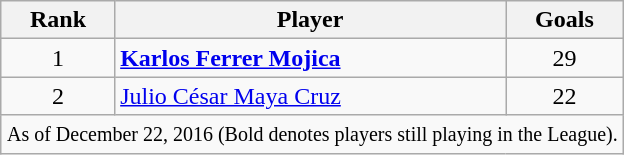<table class="wikitable" style="text-align:center;margin-left:1em;float:right">
<tr>
<th>Rank</th>
<th>Player</th>
<th>Goals</th>
</tr>
<tr>
<td>1</td>
<td style="text-align:left;"> <strong><a href='#'>Karlos Ferrer Mojica</a></strong></td>
<td>29</td>
</tr>
<tr>
<td>2</td>
<td style="text-align:left;"> <a href='#'>Julio César Maya Cruz</a></td>
<td>22</td>
</tr>
<tr>
<td colspan="3"><small>As of December 22, 2016 (Bold denotes players still playing in the League).</small></td>
</tr>
</table>
